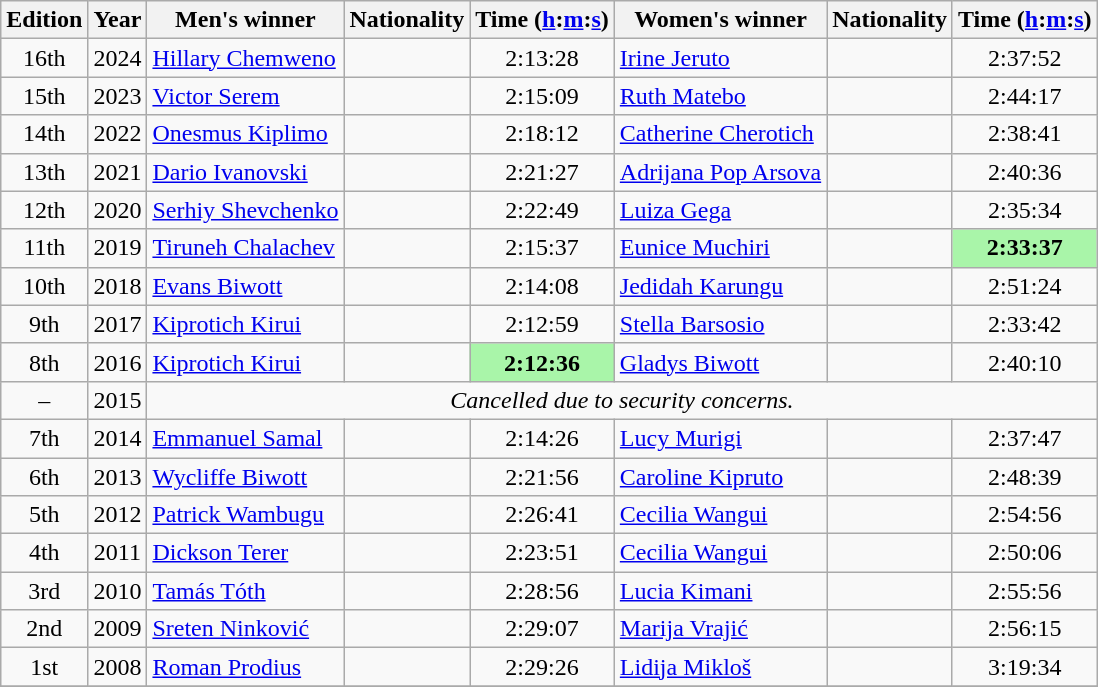<table class="wikitable" style="text-align:center">
<tr>
<th>Edition</th>
<th>Year</th>
<th>Men's winner</th>
<th>Nationality</th>
<th>Time (<a href='#'>h</a>:<a href='#'>m</a>:<a href='#'>s</a>)</th>
<th>Women's winner</th>
<th>Nationality</th>
<th>Time (<a href='#'>h</a>:<a href='#'>m</a>:<a href='#'>s</a>)</th>
</tr>
<tr>
<td>16th</td>
<td>2024</td>
<td align=left><a href='#'>Hillary Chemweno</a></td>
<td align=left></td>
<td>2:13:28</td>
<td align=left><a href='#'>Irine Jeruto</a></td>
<td align=left></td>
<td>2:37:52</td>
</tr>
<tr>
<td>15th</td>
<td>2023</td>
<td align=left><a href='#'>Victor Serem</a></td>
<td align=left></td>
<td>2:15:09</td>
<td align=left><a href='#'>Ruth Matebo</a></td>
<td align=left></td>
<td>2:44:17</td>
</tr>
<tr>
<td>14th </td>
<td>2022</td>
<td align=left><a href='#'>Onesmus Kiplimo</a></td>
<td align=left></td>
<td>2:18:12</td>
<td align=left><a href='#'>Catherine Cherotich</a></td>
<td align=left></td>
<td>2:38:41</td>
</tr>
<tr>
<td>13th</td>
<td>2021</td>
<td align=left><a href='#'>Dario Ivanovski</a></td>
<td align=left></td>
<td>2:21:27</td>
<td align=left><a href='#'>Adrijana Pop Arsova</a></td>
<td align=left></td>
<td>2:40:36</td>
</tr>
<tr>
<td>12th</td>
<td>2020</td>
<td align=left><a href='#'>Serhiy Shevchenko</a></td>
<td align=left></td>
<td>2:22:49</td>
<td align=left><a href='#'>Luiza Gega</a></td>
<td align=left></td>
<td>2:35:34</td>
</tr>
<tr>
<td>11th</td>
<td>2019</td>
<td align=left><a href='#'>Tiruneh Chalachev</a></td>
<td align=left></td>
<td>2:15:37</td>
<td align=left><a href='#'>Eunice Muchiri</a></td>
<td align=left></td>
<td bgcolor=#A9F5A9><strong>2:33:37</strong></td>
</tr>
<tr>
<td>10th</td>
<td>2018</td>
<td align=left><a href='#'>Evans Biwott</a></td>
<td align=left></td>
<td>2:14:08</td>
<td align=left><a href='#'>Jedidah Karungu</a></td>
<td align=left></td>
<td>2:51:24</td>
</tr>
<tr>
<td>9th</td>
<td>2017</td>
<td align=left><a href='#'>Kiprotich Kirui</a></td>
<td align=left></td>
<td>2:12:59</td>
<td align=left><a href='#'>Stella Barsosio</a></td>
<td align=left></td>
<td>2:33:42</td>
</tr>
<tr>
<td>8th</td>
<td>2016</td>
<td align=left><a href='#'>Kiprotich Kirui</a></td>
<td align=left></td>
<td bgcolor=#A9F5A9><strong>2:12:36</strong></td>
<td align=left><a href='#'>Gladys Biwott</a></td>
<td align=left></td>
<td>2:40:10</td>
</tr>
<tr>
<td>–</td>
<td>2015</td>
<td colspan=6><em>Cancelled due to security concerns.</em></td>
</tr>
<tr>
<td>7th</td>
<td>2014</td>
<td align=left><a href='#'>Emmanuel Samal</a></td>
<td align=left></td>
<td>2:14:26</td>
<td align=left><a href='#'>Lucy Murigi</a></td>
<td align=left></td>
<td>2:37:47</td>
</tr>
<tr>
<td>6th</td>
<td>2013</td>
<td align=left><a href='#'>Wycliffe Biwott</a></td>
<td align=left></td>
<td>2:21:56</td>
<td align=left><a href='#'>Caroline Kipruto</a></td>
<td align=left></td>
<td>2:48:39</td>
</tr>
<tr>
<td>5th</td>
<td>2012</td>
<td align=left><a href='#'>Patrick Wambugu</a></td>
<td align=left></td>
<td>2:26:41</td>
<td align=left><a href='#'>Cecilia Wangui</a></td>
<td align=left></td>
<td>2:54:56</td>
</tr>
<tr>
<td>4th</td>
<td>2011</td>
<td align=left><a href='#'>Dickson Terer</a></td>
<td align=left></td>
<td>2:23:51</td>
<td align=left><a href='#'>Cecilia Wangui</a></td>
<td align=left></td>
<td>2:50:06</td>
</tr>
<tr>
<td>3rd</td>
<td>2010</td>
<td align=left><a href='#'>Tamás Tóth</a></td>
<td align=left></td>
<td>2:28:56</td>
<td align=left><a href='#'>Lucia Kimani</a></td>
<td align=left></td>
<td>2:55:56</td>
</tr>
<tr>
<td>2nd</td>
<td>2009</td>
<td align=left><a href='#'>Sreten Ninković</a></td>
<td align=left></td>
<td>2:29:07</td>
<td align=left><a href='#'>Marija Vrajić</a></td>
<td align=left></td>
<td>2:56:15</td>
</tr>
<tr>
<td>1st</td>
<td>2008</td>
<td align=left><a href='#'>Roman Prodius</a></td>
<td align=left></td>
<td>2:29:26</td>
<td align=left><a href='#'>Lidija Mikloš</a></td>
<td align=left></td>
<td>3:19:34</td>
</tr>
<tr>
</tr>
</table>
